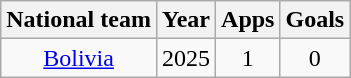<table class=wikitable style=text-align:center>
<tr>
<th>National team</th>
<th>Year</th>
<th>Apps</th>
<th>Goals</th>
</tr>
<tr>
<td rowspan="1"><a href='#'>Bolivia</a></td>
<td>2025</td>
<td>1</td>
<td>0</td>
</tr>
</table>
